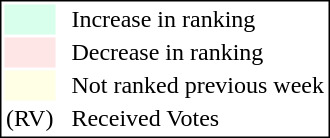<table style="border:1px solid black;">
<tr>
<td style="background:#D8FFEB; width:20px;"></td>
<td> </td>
<td>Increase in ranking</td>
</tr>
<tr>
<td style="background:#FFE6E6; width:20px;"></td>
<td> </td>
<td>Decrease in ranking</td>
</tr>
<tr>
<td style="background:#FFFFE6; width:20px;"></td>
<td> </td>
<td>Not ranked previous week</td>
</tr>
<tr>
<td>(RV)</td>
<td> </td>
<td>Received Votes</td>
</tr>
</table>
